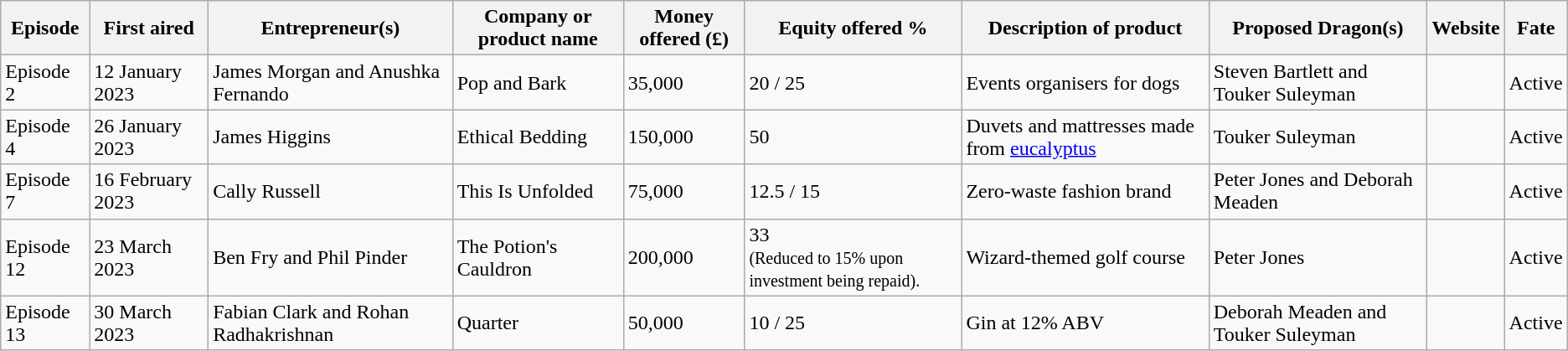<table class="wikitable sortable">
<tr>
<th>Episode</th>
<th>First aired</th>
<th>Entrepreneur(s)</th>
<th>Company or product name</th>
<th>Money offered (£)</th>
<th>Equity offered %</th>
<th>Description of product</th>
<th>Proposed Dragon(s)</th>
<th>Website</th>
<th>Fate</th>
</tr>
<tr>
<td>Episode 2</td>
<td>12 January 2023</td>
<td>James Morgan and Anushka Fernando</td>
<td>Pop and Bark</td>
<td>35,000</td>
<td>20 / 25</td>
<td>Events organisers for dogs</td>
<td>Steven Bartlett and Touker Suleyman </td>
<td></td>
<td>Active </td>
</tr>
<tr>
<td>Episode 4</td>
<td>26 January 2023</td>
<td>James Higgins</td>
<td>Ethical Bedding</td>
<td>150,000</td>
<td>50</td>
<td>Duvets and mattresses made from <a href='#'>eucalyptus</a></td>
<td>Touker Suleyman </td>
<td></td>
<td>Active </td>
</tr>
<tr>
<td>Episode 7</td>
<td>16 February 2023</td>
<td>Cally Russell</td>
<td>This Is Unfolded</td>
<td>75,000</td>
<td>12.5 / 15</td>
<td>Zero-waste fashion brand</td>
<td>Peter Jones and Deborah Meaden </td>
<td></td>
<td>Active </td>
</tr>
<tr>
<td>Episode 12</td>
<td>23 March 2023</td>
<td>Ben Fry and Phil Pinder</td>
<td>The Potion's Cauldron</td>
<td>200,000</td>
<td>33 <br><small>(Reduced to 15% upon investment being repaid).</small></td>
<td>Wizard-themed golf course</td>
<td>Peter Jones </td>
<td></td>
<td>Active </td>
</tr>
<tr>
<td>Episode 13</td>
<td>30 March 2023</td>
<td>Fabian Clark and Rohan Radhakrishnan</td>
<td>Quarter</td>
<td>50,000</td>
<td>10 / 25</td>
<td>Gin at 12% ABV</td>
<td>Deborah Meaden and Touker Suleyman </td>
<td></td>
<td>Active </td>
</tr>
</table>
